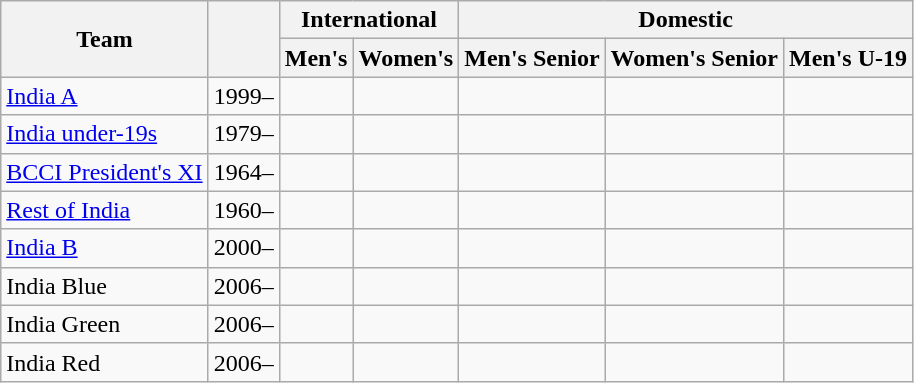<table class="wikitable sortable">
<tr>
<th rowspan="2">Team</th>
<th rowspan="2"></th>
<th colspan="2">International</th>
<th colspan="3">Domestic</th>
</tr>
<tr>
<th>Men's</th>
<th>Women's</th>
<th>Men's Senior</th>
<th>Women's Senior</th>
<th>Men's U-19</th>
</tr>
<tr>
<td><a href='#'>India A</a></td>
<td>1999–</td>
<td></td>
<td></td>
<td></td>
<td></td>
<td></td>
</tr>
<tr>
<td><a href='#'>India under-19s</a></td>
<td>1979–</td>
<td></td>
<td></td>
<td></td>
<td></td>
<td></td>
</tr>
<tr>
<td><a href='#'>BCCI President's XI</a></td>
<td>1964–</td>
<td></td>
<td></td>
<td></td>
<td></td>
<td></td>
</tr>
<tr>
<td><a href='#'>Rest of India</a></td>
<td>1960–</td>
<td></td>
<td></td>
<td></td>
<td></td>
<td></td>
</tr>
<tr>
<td><a href='#'>India B</a></td>
<td>2000–</td>
<td></td>
<td></td>
<td></td>
<td></td>
<td></td>
</tr>
<tr>
<td>India Blue</td>
<td>2006–</td>
<td></td>
<td></td>
<td></td>
<td></td>
<td></td>
</tr>
<tr>
<td>India Green</td>
<td>2006–</td>
<td></td>
<td></td>
<td></td>
<td></td>
<td></td>
</tr>
<tr>
<td>India Red</td>
<td>2006–</td>
<td></td>
<td></td>
<td></td>
<td></td>
<td></td>
</tr>
</table>
